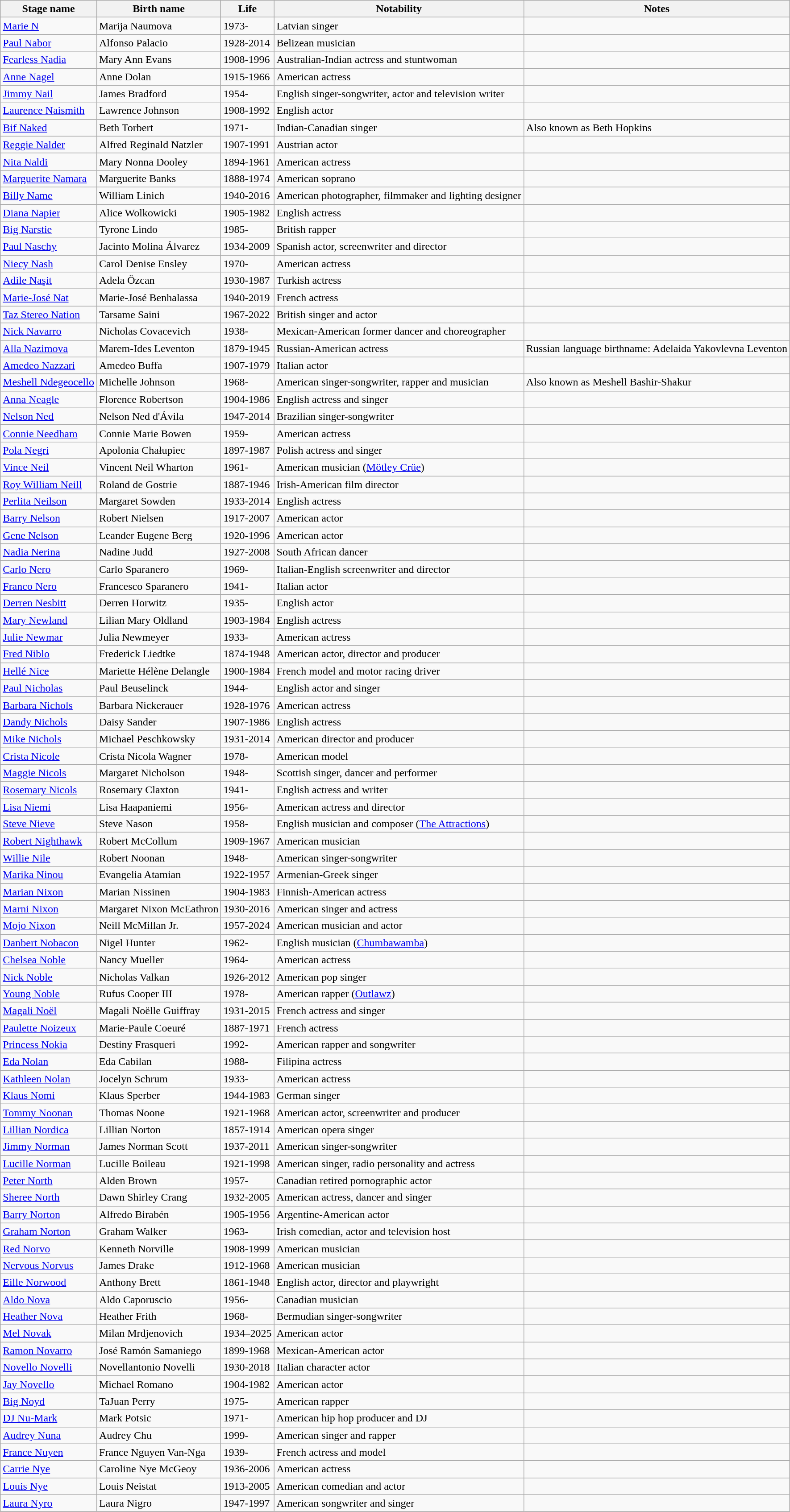<table class="wikitable sortable">
<tr>
<th>Stage name</th>
<th>Birth name</th>
<th>Life</th>
<th>Notability</th>
<th>Notes</th>
</tr>
<tr>
<td><a href='#'>Marie N</a></td>
<td>Marija Naumova</td>
<td>1973-</td>
<td>Latvian singer</td>
<td></td>
</tr>
<tr>
<td><a href='#'>Paul Nabor</a></td>
<td>Alfonso Palacio</td>
<td>1928-2014</td>
<td>Belizean musician</td>
<td></td>
</tr>
<tr>
<td><a href='#'>Fearless Nadia</a></td>
<td>Mary Ann Evans</td>
<td>1908-1996</td>
<td>Australian-Indian actress and stuntwoman</td>
<td></td>
</tr>
<tr>
<td><a href='#'>Anne Nagel</a></td>
<td>Anne Dolan</td>
<td>1915-1966</td>
<td>American actress</td>
<td></td>
</tr>
<tr>
<td><a href='#'>Jimmy Nail</a></td>
<td>James Bradford</td>
<td>1954-</td>
<td>English singer-songwriter, actor and television writer</td>
<td></td>
</tr>
<tr>
<td><a href='#'>Laurence Naismith</a></td>
<td>Lawrence Johnson</td>
<td>1908-1992</td>
<td>English actor</td>
<td></td>
</tr>
<tr>
<td><a href='#'>Bif Naked</a></td>
<td>Beth Torbert</td>
<td>1971-</td>
<td>Indian-Canadian singer</td>
<td>Also known as Beth Hopkins</td>
</tr>
<tr>
<td><a href='#'>Reggie Nalder</a></td>
<td>Alfred Reginald Natzler</td>
<td>1907-1991</td>
<td>Austrian actor</td>
<td></td>
</tr>
<tr>
<td><a href='#'>Nita Naldi</a></td>
<td>Mary Nonna Dooley</td>
<td>1894-1961</td>
<td>American actress</td>
<td></td>
</tr>
<tr>
<td><a href='#'>Marguerite Namara</a></td>
<td>Marguerite Banks</td>
<td>1888-1974</td>
<td>American soprano</td>
<td></td>
</tr>
<tr>
<td><a href='#'>Billy Name</a></td>
<td>William Linich</td>
<td>1940-2016</td>
<td>American photographer, filmmaker and lighting designer</td>
<td></td>
</tr>
<tr>
<td><a href='#'>Diana Napier</a></td>
<td>Alice Wolkowicki</td>
<td>1905-1982</td>
<td>English actress</td>
<td></td>
</tr>
<tr>
<td><a href='#'>Big Narstie</a></td>
<td>Tyrone Lindo</td>
<td>1985-</td>
<td>British rapper</td>
<td></td>
</tr>
<tr>
<td><a href='#'>Paul Naschy</a></td>
<td>Jacinto Molina Álvarez</td>
<td>1934-2009</td>
<td>Spanish actor, screenwriter and director</td>
<td></td>
</tr>
<tr>
<td><a href='#'>Niecy Nash</a></td>
<td>Carol Denise Ensley</td>
<td>1970-</td>
<td>American actress</td>
<td></td>
</tr>
<tr>
<td><a href='#'>Adile Naşit</a></td>
<td>Adela Özcan</td>
<td>1930-1987</td>
<td>Turkish actress</td>
<td></td>
</tr>
<tr>
<td><a href='#'>Marie-José Nat</a></td>
<td>Marie-José Benhalassa</td>
<td>1940-2019</td>
<td>French actress</td>
<td></td>
</tr>
<tr>
<td><a href='#'>Taz Stereo Nation</a></td>
<td>Tarsame Saini</td>
<td>1967-2022</td>
<td>British singer and actor</td>
<td></td>
</tr>
<tr>
<td><a href='#'>Nick Navarro</a></td>
<td>Nicholas Covacevich</td>
<td>1938-</td>
<td>Mexican-American former dancer and choreographer</td>
<td></td>
</tr>
<tr>
<td><a href='#'>Alla Nazimova</a></td>
<td>Marem-Ides Leventon</td>
<td>1879-1945</td>
<td>Russian-American actress</td>
<td>Russian language birthname: Adelaida Yakovlevna Leventon</td>
</tr>
<tr>
<td><a href='#'>Amedeo Nazzari</a></td>
<td>Amedeo Buffa</td>
<td>1907-1979</td>
<td>Italian actor</td>
<td></td>
</tr>
<tr>
<td><a href='#'>Meshell Ndegeocello</a></td>
<td>Michelle Johnson</td>
<td>1968-</td>
<td>American singer-songwriter, rapper and musician</td>
<td>Also known as Meshell Bashir-Shakur</td>
</tr>
<tr>
<td><a href='#'>Anna Neagle</a></td>
<td>Florence Robertson</td>
<td>1904-1986</td>
<td>English actress and singer</td>
<td></td>
</tr>
<tr>
<td><a href='#'>Nelson Ned</a></td>
<td>Nelson Ned d'Ávila</td>
<td>1947-2014</td>
<td>Brazilian singer-songwriter</td>
<td></td>
</tr>
<tr>
<td><a href='#'>Connie Needham</a></td>
<td>Connie Marie Bowen</td>
<td>1959-</td>
<td>American actress</td>
<td></td>
</tr>
<tr>
<td><a href='#'>Pola Negri</a></td>
<td>Apolonia Chałupiec</td>
<td>1897-1987</td>
<td>Polish actress and singer</td>
<td></td>
</tr>
<tr>
<td><a href='#'>Vince Neil</a></td>
<td>Vincent Neil Wharton</td>
<td>1961-</td>
<td>American musician (<a href='#'>Mötley Crüe</a>)</td>
<td></td>
</tr>
<tr>
<td><a href='#'>Roy William Neill</a></td>
<td>Roland de Gostrie</td>
<td>1887-1946</td>
<td>Irish-American film director</td>
<td></td>
</tr>
<tr>
<td><a href='#'>Perlita Neilson</a></td>
<td>Margaret Sowden</td>
<td>1933-2014</td>
<td>English actress</td>
<td></td>
</tr>
<tr>
<td><a href='#'>Barry Nelson</a></td>
<td>Robert Nielsen</td>
<td>1917-2007</td>
<td>American actor</td>
<td></td>
</tr>
<tr>
<td><a href='#'>Gene Nelson</a></td>
<td>Leander Eugene Berg</td>
<td>1920-1996</td>
<td>American actor</td>
<td></td>
</tr>
<tr>
<td><a href='#'>Nadia Nerina</a></td>
<td>Nadine Judd</td>
<td>1927-2008</td>
<td>South African dancer</td>
<td></td>
</tr>
<tr>
<td><a href='#'>Carlo Nero</a></td>
<td>Carlo Sparanero</td>
<td>1969-</td>
<td>Italian-English screenwriter and director</td>
<td></td>
</tr>
<tr>
<td><a href='#'>Franco Nero</a></td>
<td>Francesco Sparanero</td>
<td>1941-</td>
<td>Italian actor</td>
<td></td>
</tr>
<tr>
<td><a href='#'>Derren Nesbitt</a></td>
<td>Derren Horwitz</td>
<td>1935-</td>
<td>English actor</td>
<td></td>
</tr>
<tr>
<td><a href='#'>Mary Newland</a></td>
<td>Lilian Mary Oldland</td>
<td>1903-1984</td>
<td>English actress</td>
<td></td>
</tr>
<tr>
<td><a href='#'>Julie Newmar</a></td>
<td>Julia Newmeyer</td>
<td>1933-</td>
<td>American actress</td>
<td></td>
</tr>
<tr>
<td><a href='#'>Fred Niblo</a></td>
<td>Frederick Liedtke</td>
<td>1874-1948</td>
<td>American actor, director and producer</td>
<td></td>
</tr>
<tr>
<td><a href='#'>Hellé Nice</a></td>
<td>Mariette Hélène Delangle</td>
<td>1900-1984</td>
<td>French model and motor racing driver</td>
<td></td>
</tr>
<tr>
<td><a href='#'>Paul Nicholas</a></td>
<td>Paul Beuselinck</td>
<td>1944-</td>
<td>English actor and singer</td>
<td></td>
</tr>
<tr>
<td><a href='#'>Barbara Nichols</a></td>
<td>Barbara Nickerauer</td>
<td>1928-1976</td>
<td>American actress</td>
<td></td>
</tr>
<tr>
<td><a href='#'>Dandy Nichols</a></td>
<td>Daisy Sander</td>
<td>1907-1986</td>
<td>English actress</td>
<td></td>
</tr>
<tr>
<td><a href='#'>Mike Nichols</a></td>
<td>Michael Peschkowsky</td>
<td>1931-2014</td>
<td>American director and producer</td>
<td></td>
</tr>
<tr>
<td><a href='#'>Crista Nicole</a></td>
<td>Crista Nicola Wagner</td>
<td>1978-</td>
<td>American model</td>
<td></td>
</tr>
<tr>
<td><a href='#'>Maggie Nicols</a></td>
<td>Margaret Nicholson</td>
<td>1948-</td>
<td>Scottish singer, dancer and performer</td>
<td></td>
</tr>
<tr>
<td><a href='#'>Rosemary Nicols</a></td>
<td>Rosemary Claxton</td>
<td>1941-</td>
<td>English actress and writer</td>
<td></td>
</tr>
<tr>
<td><a href='#'>Lisa Niemi</a></td>
<td>Lisa Haapaniemi</td>
<td>1956-</td>
<td>American actress and director</td>
<td></td>
</tr>
<tr>
<td><a href='#'>Steve Nieve</a></td>
<td>Steve Nason</td>
<td>1958-</td>
<td>English musician and composer (<a href='#'>The Attractions</a>)</td>
<td></td>
</tr>
<tr>
<td><a href='#'>Robert Nighthawk</a></td>
<td>Robert McCollum</td>
<td>1909-1967</td>
<td>American musician</td>
<td></td>
</tr>
<tr>
<td><a href='#'>Willie Nile</a></td>
<td>Robert Noonan</td>
<td>1948-</td>
<td>American singer-songwriter</td>
<td></td>
</tr>
<tr>
<td><a href='#'>Marika Ninou</a></td>
<td>Evangelia Atamian</td>
<td>1922-1957</td>
<td>Armenian-Greek singer</td>
<td></td>
</tr>
<tr>
<td><a href='#'>Marian Nixon</a></td>
<td>Marian Nissinen</td>
<td>1904-1983</td>
<td>Finnish-American actress</td>
<td></td>
</tr>
<tr>
<td><a href='#'>Marni Nixon</a></td>
<td>Margaret Nixon McEathron</td>
<td>1930-2016</td>
<td>American singer and actress</td>
<td></td>
</tr>
<tr>
<td><a href='#'>Mojo Nixon</a></td>
<td>Neill McMillan Jr.</td>
<td>1957-2024</td>
<td>American musician and actor</td>
<td></td>
</tr>
<tr>
<td><a href='#'>Danbert Nobacon</a></td>
<td>Nigel Hunter</td>
<td>1962-</td>
<td>English musician (<a href='#'>Chumbawamba</a>)</td>
<td></td>
</tr>
<tr>
<td><a href='#'>Chelsea Noble</a></td>
<td>Nancy Mueller</td>
<td>1964-</td>
<td>American actress</td>
<td></td>
</tr>
<tr>
<td><a href='#'>Nick Noble</a></td>
<td>Nicholas Valkan</td>
<td>1926-2012</td>
<td>American pop singer</td>
<td></td>
</tr>
<tr>
<td><a href='#'>Young Noble</a></td>
<td>Rufus Cooper III</td>
<td>1978-</td>
<td>American rapper (<a href='#'>Outlawz</a>)</td>
<td></td>
</tr>
<tr>
<td><a href='#'>Magali Noël</a></td>
<td>Magali Noëlle Guiffray</td>
<td>1931-2015</td>
<td>French actress and singer</td>
<td></td>
</tr>
<tr>
<td><a href='#'>Paulette Noizeux</a></td>
<td>Marie-Paule Coeuré</td>
<td>1887-1971</td>
<td>French actress</td>
<td></td>
</tr>
<tr>
<td><a href='#'>Princess Nokia</a></td>
<td>Destiny Frasqueri</td>
<td>1992-</td>
<td>American rapper and songwriter</td>
<td></td>
</tr>
<tr>
<td><a href='#'>Eda Nolan</a></td>
<td>Eda Cabilan</td>
<td>1988-</td>
<td>Filipina actress</td>
<td></td>
</tr>
<tr>
<td><a href='#'>Kathleen Nolan</a></td>
<td>Jocelyn Schrum</td>
<td>1933-</td>
<td>American actress</td>
<td></td>
</tr>
<tr>
<td><a href='#'>Klaus Nomi</a></td>
<td>Klaus Sperber</td>
<td>1944-1983</td>
<td>German singer</td>
<td></td>
</tr>
<tr>
<td><a href='#'>Tommy Noonan</a></td>
<td>Thomas Noone</td>
<td>1921-1968</td>
<td>American actor, screenwriter and producer</td>
<td></td>
</tr>
<tr>
<td><a href='#'>Lillian Nordica</a></td>
<td>Lillian Norton</td>
<td>1857-1914</td>
<td>American opera singer</td>
<td></td>
</tr>
<tr>
<td><a href='#'>Jimmy Norman</a></td>
<td>James Norman Scott</td>
<td>1937-2011</td>
<td>American singer-songwriter</td>
<td></td>
</tr>
<tr>
<td><a href='#'>Lucille Norman</a></td>
<td>Lucille Boileau</td>
<td>1921-1998</td>
<td>American singer, radio personality and actress</td>
<td></td>
</tr>
<tr>
<td><a href='#'>Peter North</a></td>
<td>Alden Brown</td>
<td>1957-</td>
<td>Canadian retired pornographic actor</td>
<td></td>
</tr>
<tr>
<td><a href='#'>Sheree North</a></td>
<td>Dawn Shirley Crang</td>
<td>1932-2005</td>
<td>American actress, dancer and singer</td>
<td></td>
</tr>
<tr>
<td><a href='#'>Barry Norton</a></td>
<td>Alfredo Birabén</td>
<td>1905-1956</td>
<td>Argentine-American actor</td>
<td></td>
</tr>
<tr>
<td><a href='#'>Graham Norton</a></td>
<td>Graham Walker</td>
<td>1963-</td>
<td>Irish comedian, actor and television host</td>
<td></td>
</tr>
<tr>
<td><a href='#'>Red Norvo</a></td>
<td>Kenneth Norville</td>
<td>1908-1999</td>
<td>American musician</td>
<td></td>
</tr>
<tr>
<td><a href='#'>Nervous Norvus</a></td>
<td>James Drake</td>
<td>1912-1968</td>
<td>American musician</td>
<td></td>
</tr>
<tr>
<td><a href='#'>Eille Norwood</a></td>
<td>Anthony Brett</td>
<td>1861-1948</td>
<td>English actor, director and playwright</td>
<td></td>
</tr>
<tr>
<td><a href='#'>Aldo Nova</a></td>
<td>Aldo Caporuscio</td>
<td>1956-</td>
<td>Canadian musician</td>
<td></td>
</tr>
<tr>
<td><a href='#'>Heather Nova</a></td>
<td>Heather Frith</td>
<td>1968-</td>
<td>Bermudian singer-songwriter</td>
<td></td>
</tr>
<tr>
<td><a href='#'>Mel Novak</a></td>
<td>Milan Mrdjenovich</td>
<td>1934–2025</td>
<td>American actor</td>
<td></td>
</tr>
<tr>
<td><a href='#'>Ramon Novarro</a></td>
<td>José Ramón Samaniego</td>
<td>1899-1968</td>
<td>Mexican-American actor</td>
<td></td>
</tr>
<tr>
<td><a href='#'>Novello Novelli</a></td>
<td>Novellantonio Novelli</td>
<td>1930-2018</td>
<td>Italian character actor</td>
<td></td>
</tr>
<tr>
<td><a href='#'>Jay Novello</a></td>
<td>Michael Romano</td>
<td>1904-1982</td>
<td>American actor</td>
<td></td>
</tr>
<tr>
<td><a href='#'>Big Noyd</a></td>
<td>TaJuan Perry</td>
<td>1975-</td>
<td>American rapper</td>
<td></td>
</tr>
<tr>
<td><a href='#'>DJ Nu-Mark</a></td>
<td>Mark Potsic</td>
<td>1971-</td>
<td>American hip hop producer and DJ</td>
<td></td>
</tr>
<tr>
<td><a href='#'>Audrey Nuna</a></td>
<td>Audrey Chu</td>
<td>1999-</td>
<td>American singer and rapper</td>
<td></td>
</tr>
<tr>
<td><a href='#'>France Nuyen</a></td>
<td>France Nguyen Van-Nga</td>
<td>1939-</td>
<td>French actress and model</td>
<td></td>
</tr>
<tr>
<td><a href='#'>Carrie Nye</a></td>
<td>Caroline Nye McGeoy</td>
<td>1936-2006</td>
<td>American actress</td>
<td></td>
</tr>
<tr>
<td><a href='#'>Louis Nye</a></td>
<td>Louis Neistat</td>
<td>1913-2005</td>
<td>American comedian and actor</td>
</tr>
<tr>
<td><a href='#'>Laura Nyro</a></td>
<td>Laura Nigro</td>
<td>1947-1997</td>
<td>American songwriter and singer</td>
<td></td>
</tr>
</table>
